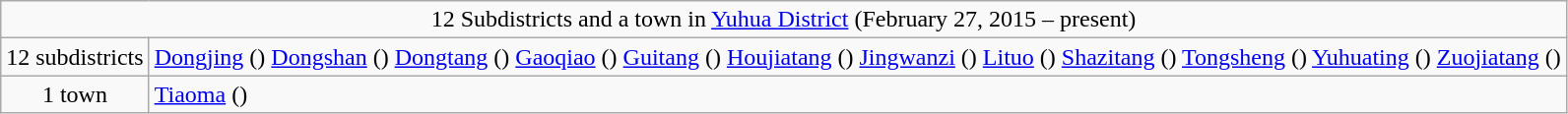<table class="wikitable">
<tr>
<td style="text-align:center;" colspan="2">12 Subdistricts and a town in <a href='#'>Yuhua District</a> (February 27, 2015 – present)</td>
</tr>
<tr align=left>
<td align=center>12 subdistricts</td>
<td><a href='#'>Dongjing</a> () <a href='#'>Dongshan</a> () <a href='#'>Dongtang</a> () <a href='#'>Gaoqiao</a> () <a href='#'>Guitang</a> () <a href='#'>Houjiatang</a> () <a href='#'>Jingwanzi</a> () <a href='#'>Lituo</a> () <a href='#'>Shazitang</a> () <a href='#'>Tongsheng</a> () <a href='#'>Yuhuating</a> () <a href='#'>Zuojiatang</a> ()</td>
</tr>
<tr align=left>
<td align=center>1 town</td>
<td><a href='#'>Tiaoma</a> ()</td>
</tr>
</table>
